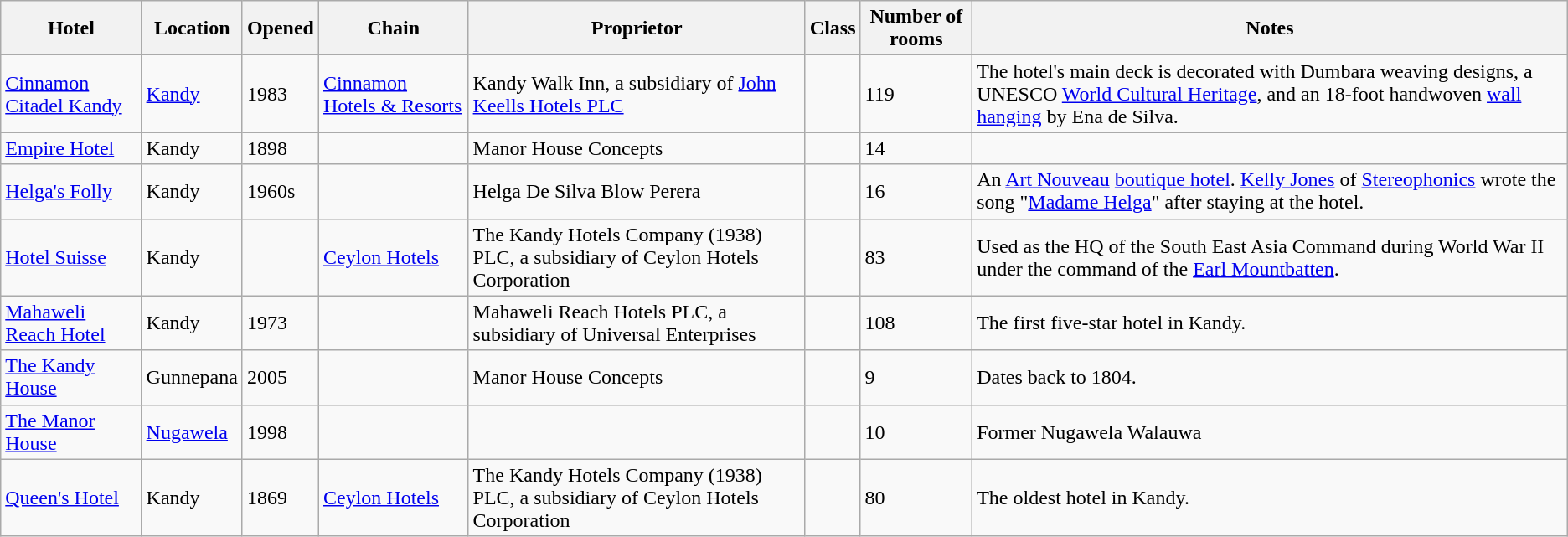<table class="wikitable sortable">
<tr>
<th>Hotel</th>
<th>Location</th>
<th>Opened</th>
<th>Chain</th>
<th>Proprietor</th>
<th>Class</th>
<th>Number of rooms</th>
<th class="unsortable">Notes</th>
</tr>
<tr>
<td><a href='#'>Cinnamon Citadel Kandy</a></td>
<td><a href='#'>Kandy</a></td>
<td>1983</td>
<td><a href='#'>Cinnamon Hotels & Resorts</a></td>
<td>Kandy Walk Inn, a subsidiary of <a href='#'>John Keells Hotels PLC</a></td>
<td></td>
<td>119</td>
<td>The hotel's main deck is decorated with Dumbara weaving designs, a UNESCO <a href='#'>World Cultural Heritage</a>, and an 18-foot handwoven <a href='#'>wall hanging</a> by Ena de Silva.</td>
</tr>
<tr>
<td><a href='#'>Empire Hotel</a><br></td>
<td>Kandy</td>
<td>1898</td>
<td></td>
<td>Manor House Concepts</td>
<td></td>
<td>14</td>
<td></td>
</tr>
<tr>
<td><a href='#'>Helga's Folly</a><br></td>
<td>Kandy</td>
<td>1960s</td>
<td></td>
<td>Helga De Silva Blow Perera</td>
<td></td>
<td>16</td>
<td>An <a href='#'>Art Nouveau</a> <a href='#'>boutique hotel</a>. <a href='#'>Kelly Jones</a> of <a href='#'>Stereophonics</a> wrote the song "<a href='#'>Madame Helga</a>" after staying at the hotel.</td>
</tr>
<tr>
<td><a href='#'>Hotel Suisse</a><br></td>
<td>Kandy</td>
<td></td>
<td><a href='#'>Ceylon Hotels</a></td>
<td>The Kandy Hotels Company (1938) PLC, a subsidiary of Ceylon Hotels Corporation</td>
<td></td>
<td>83</td>
<td>Used as the HQ of the South East Asia Command during World War II under the command of the <a href='#'>Earl Mountbatten</a>.</td>
</tr>
<tr>
<td><a href='#'>Mahaweli Reach Hotel</a></td>
<td>Kandy</td>
<td>1973</td>
<td></td>
<td>Mahaweli Reach Hotels PLC, a subsidiary of Universal Enterprises</td>
<td></td>
<td>108</td>
<td>The first five-star hotel in Kandy.</td>
</tr>
<tr>
<td><a href='#'>The Kandy House</a></td>
<td>Gunnepana</td>
<td>2005</td>
<td></td>
<td>Manor House Concepts</td>
<td></td>
<td>9</td>
<td>Dates back to 1804.</td>
</tr>
<tr>
<td><a href='#'>The Manor House</a></td>
<td><a href='#'>Nugawela</a></td>
<td>1998</td>
<td></td>
<td></td>
<td></td>
<td>10</td>
<td>Former Nugawela Walauwa</td>
</tr>
<tr>
<td><a href='#'>Queen's Hotel</a><br></td>
<td>Kandy</td>
<td>1869</td>
<td><a href='#'>Ceylon Hotels</a></td>
<td>The Kandy Hotels Company (1938) PLC, a subsidiary of Ceylon Hotels Corporation</td>
<td></td>
<td>80</td>
<td>The oldest hotel in Kandy.</td>
</tr>
</table>
